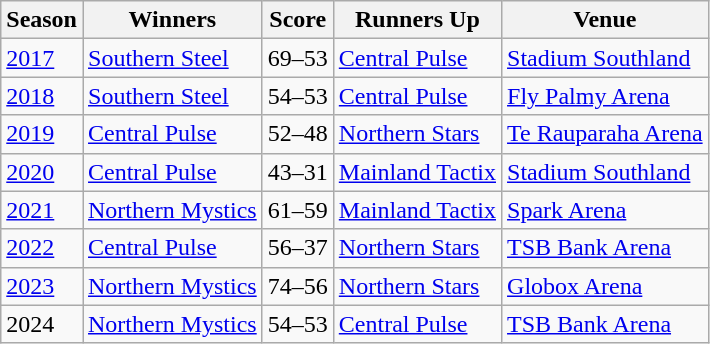<table class="wikitable collapsible">
<tr>
<th>Season</th>
<th>Winners</th>
<th>Score</th>
<th>Runners Up</th>
<th>Venue</th>
</tr>
<tr>
<td><a href='#'>2017</a></td>
<td><a href='#'>Southern Steel</a></td>
<td>69–53</td>
<td><a href='#'>Central Pulse</a></td>
<td><a href='#'>Stadium Southland</a></td>
</tr>
<tr>
<td><a href='#'>2018</a></td>
<td><a href='#'>Southern Steel</a></td>
<td>54–53</td>
<td><a href='#'>Central Pulse</a></td>
<td><a href='#'>Fly Palmy Arena</a></td>
</tr>
<tr>
<td><a href='#'>2019</a></td>
<td><a href='#'>Central Pulse</a></td>
<td>52–48</td>
<td><a href='#'>Northern Stars</a></td>
<td><a href='#'>Te Rauparaha Arena</a></td>
</tr>
<tr>
<td><a href='#'>2020</a></td>
<td><a href='#'>Central Pulse</a></td>
<td>43–31</td>
<td><a href='#'>Mainland Tactix</a></td>
<td><a href='#'>Stadium Southland</a></td>
</tr>
<tr>
<td><a href='#'>2021</a></td>
<td><a href='#'>Northern Mystics</a></td>
<td>61–59</td>
<td><a href='#'>Mainland Tactix</a></td>
<td><a href='#'>Spark Arena</a></td>
</tr>
<tr>
<td><a href='#'>2022</a></td>
<td><a href='#'>Central Pulse</a></td>
<td>56–37</td>
<td><a href='#'>Northern Stars</a></td>
<td><a href='#'>TSB Bank Arena</a></td>
</tr>
<tr>
<td><a href='#'>2023</a></td>
<td><a href='#'>Northern Mystics</a></td>
<td>74–56</td>
<td><a href='#'>Northern Stars</a></td>
<td><a href='#'>Globox Arena</a></td>
</tr>
<tr>
<td>2024</td>
<td><a href='#'>Northern Mystics</a></td>
<td>54–53</td>
<td><a href='#'>Central Pulse</a></td>
<td><a href='#'>TSB Bank Arena</a></td>
</tr>
</table>
